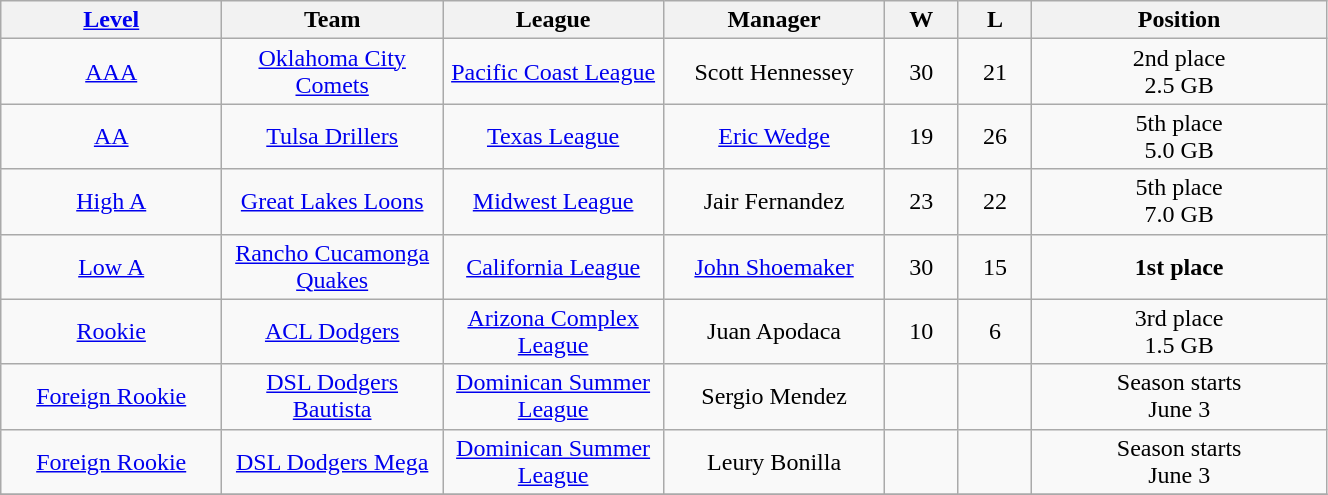<table class="wikitable" style="width:70%; text-align:center;">
<tr>
<th style="width:15%;"><a href='#'>Level</a></th>
<th style="width:15%;">Team</th>
<th style="width:15%;">League</th>
<th style="width:15%;">Manager</th>
<th style="width:5%;">W</th>
<th style="width:5%;">L</th>
<th style="width:20%;">Position</th>
</tr>
<tr>
<td><a href='#'>AAA</a></td>
<td><a href='#'>Oklahoma City Comets</a></td>
<td><a href='#'>Pacific Coast League</a><br></td>
<td>Scott Hennessey</td>
<td>30</td>
<td>21</td>
<td>2nd place<br>2.5 GB</td>
</tr>
<tr>
<td><a href='#'>AA</a></td>
<td><a href='#'>Tulsa Drillers</a></td>
<td><a href='#'>Texas League</a><br></td>
<td><a href='#'>Eric Wedge</a></td>
<td>19</td>
<td>26</td>
<td>5th place<br>5.0 GB</td>
</tr>
<tr>
<td><a href='#'>High A</a></td>
<td><a href='#'>Great Lakes Loons</a></td>
<td><a href='#'>Midwest League</a>  <br></td>
<td>Jair Fernandez</td>
<td>23</td>
<td>22</td>
<td>5th place<br>7.0 GB</td>
</tr>
<tr>
<td><a href='#'>Low A</a></td>
<td><a href='#'>Rancho Cucamonga Quakes</a></td>
<td><a href='#'>California League</a><br></td>
<td><a href='#'>John Shoemaker</a></td>
<td>30</td>
<td>15</td>
<td><strong>1st place</strong></td>
</tr>
<tr>
<td><a href='#'>Rookie</a></td>
<td><a href='#'>ACL Dodgers</a></td>
<td><a href='#'>Arizona Complex League</a> <br></td>
<td>Juan Apodaca</td>
<td>10</td>
<td>6</td>
<td>3rd place<br>1.5 GB</td>
</tr>
<tr>
<td><a href='#'>Foreign Rookie</a></td>
<td><a href='#'>DSL Dodgers Bautista</a></td>
<td><a href='#'>Dominican Summer League</a><br></td>
<td>Sergio Mendez </td>
<td></td>
<td></td>
<td>Season starts<br>June 3</td>
</tr>
<tr>
<td><a href='#'>Foreign Rookie</a></td>
<td><a href='#'>DSL Dodgers Mega</a></td>
<td><a href='#'>Dominican Summer League</a><br></td>
<td>Leury Bonilla </td>
<td></td>
<td></td>
<td>Season starts<br>June 3</td>
</tr>
<tr>
</tr>
</table>
